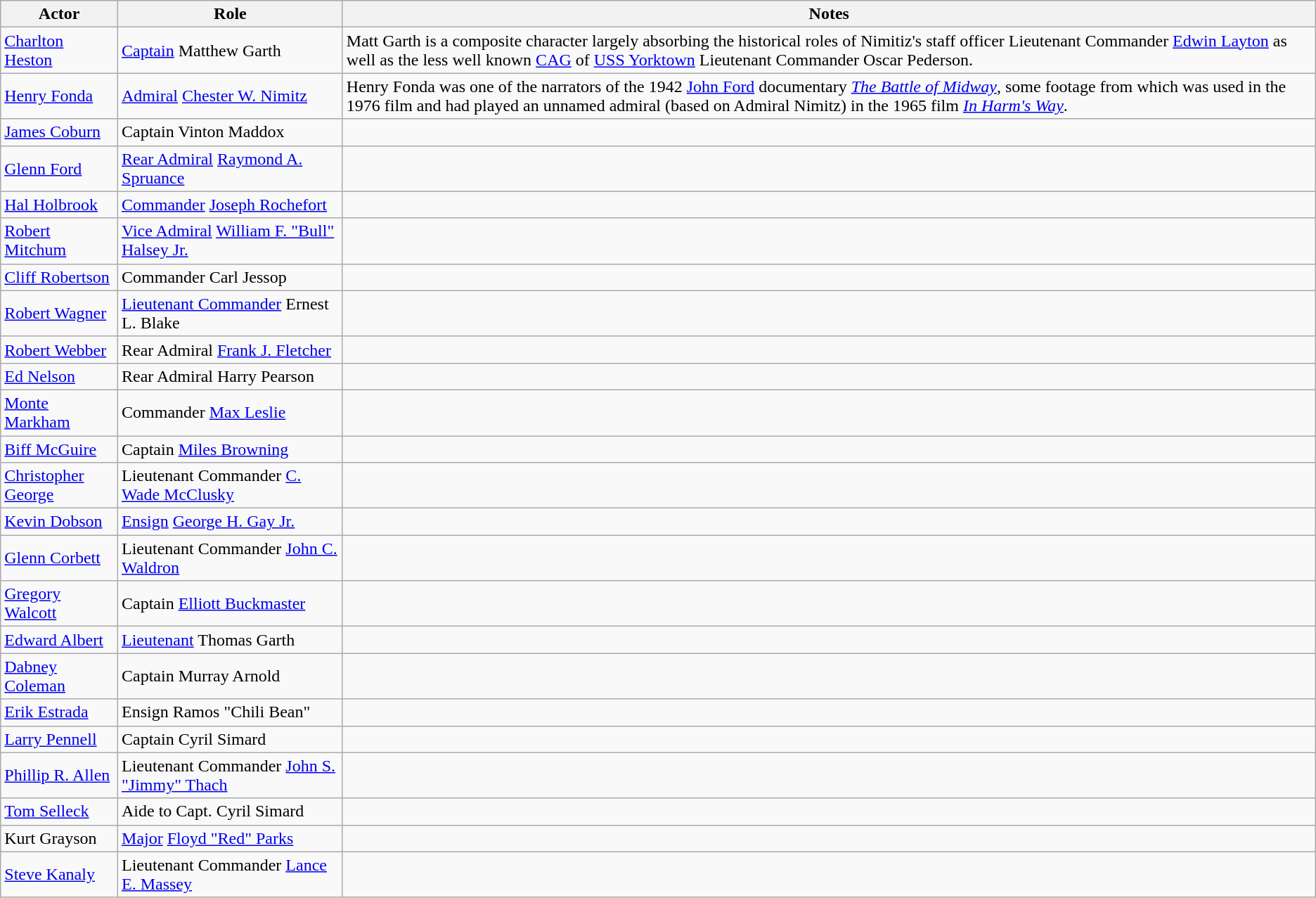<table class="wikitable">
<tr ">
<th>Actor</th>
<th>Role</th>
<th>Notes</th>
</tr>
<tr>
<td><a href='#'>Charlton Heston</a></td>
<td><a href='#'>Captain</a> Matthew Garth</td>
<td>Matt Garth is a composite character largely absorbing the historical roles of Nimitiz's staff officer Lieutenant Commander <a href='#'>Edwin Layton</a> as well as the less well known <a href='#'>CAG</a> of <a href='#'>USS Yorktown</a> Lieutenant Commander Oscar Pederson.</td>
</tr>
<tr>
<td><a href='#'>Henry Fonda</a></td>
<td><a href='#'>Admiral</a> <a href='#'>Chester W. Nimitz</a></td>
<td>Henry Fonda was one of the narrators of the 1942 <a href='#'>John Ford</a> documentary <em><a href='#'>The Battle of Midway</a></em>, some footage from which was used in the 1976 film and had played an unnamed admiral (based on Admiral Nimitz) in the 1965 film <em><a href='#'>In Harm's Way</a></em>.</td>
</tr>
<tr>
<td><a href='#'>James Coburn</a></td>
<td>Captain Vinton Maddox</td>
<td></td>
</tr>
<tr>
<td><a href='#'>Glenn Ford</a></td>
<td><a href='#'>Rear Admiral</a> <a href='#'>Raymond A. Spruance</a></td>
<td></td>
</tr>
<tr>
<td><a href='#'>Hal Holbrook</a></td>
<td><a href='#'>Commander</a> <a href='#'>Joseph Rochefort</a></td>
<td></td>
</tr>
<tr>
<td><a href='#'>Robert Mitchum</a></td>
<td><a href='#'>Vice Admiral</a> <a href='#'>William F. "Bull" Halsey Jr.</a></td>
<td></td>
</tr>
<tr>
<td><a href='#'>Cliff Robertson</a></td>
<td>Commander Carl Jessop</td>
<td></td>
</tr>
<tr>
<td><a href='#'>Robert Wagner</a></td>
<td><a href='#'>Lieutenant Commander</a> Ernest L. Blake</td>
<td></td>
</tr>
<tr>
<td><a href='#'>Robert Webber</a></td>
<td>Rear Admiral <a href='#'>Frank J. Fletcher</a></td>
<td></td>
</tr>
<tr>
<td><a href='#'>Ed Nelson</a></td>
<td>Rear Admiral Harry Pearson</td>
<td></td>
</tr>
<tr>
<td><a href='#'>Monte Markham</a></td>
<td>Commander <a href='#'>Max Leslie</a></td>
<td></td>
</tr>
<tr>
<td><a href='#'>Biff McGuire</a></td>
<td>Captain <a href='#'>Miles Browning</a></td>
<td></td>
</tr>
<tr>
<td><a href='#'>Christopher George</a></td>
<td>Lieutenant Commander <a href='#'>C. Wade McClusky</a></td>
<td></td>
</tr>
<tr>
<td><a href='#'>Kevin Dobson</a></td>
<td><a href='#'>Ensign</a> <a href='#'>George H. Gay Jr.</a></td>
<td></td>
</tr>
<tr>
<td><a href='#'>Glenn Corbett</a></td>
<td>Lieutenant Commander <a href='#'>John C. Waldron</a></td>
<td></td>
</tr>
<tr>
<td><a href='#'>Gregory Walcott</a></td>
<td>Captain <a href='#'>Elliott Buckmaster</a></td>
<td></td>
</tr>
<tr>
<td><a href='#'>Edward Albert</a></td>
<td><a href='#'>Lieutenant</a> Thomas Garth</td>
<td></td>
</tr>
<tr>
<td><a href='#'>Dabney Coleman</a></td>
<td>Captain Murray Arnold</td>
<td></td>
</tr>
<tr>
<td><a href='#'>Erik Estrada</a></td>
<td>Ensign Ramos "Chili Bean"</td>
<td></td>
</tr>
<tr>
<td><a href='#'>Larry Pennell</a></td>
<td>Captain Cyril Simard</td>
<td></td>
</tr>
<tr>
<td><a href='#'>Phillip R. Allen</a></td>
<td>Lieutenant Commander <a href='#'>John S. "Jimmy" Thach</a></td>
<td></td>
</tr>
<tr>
<td><a href='#'>Tom Selleck</a></td>
<td>Aide to Capt. Cyril Simard</td>
<td></td>
</tr>
<tr>
<td>Kurt Grayson</td>
<td><a href='#'>Major</a> <a href='#'>Floyd "Red" Parks</a></td>
<td></td>
</tr>
<tr>
<td><a href='#'>Steve Kanaly</a></td>
<td>Lieutenant Commander <a href='#'>Lance E. Massey</a></td>
<td></td>
</tr>
</table>
